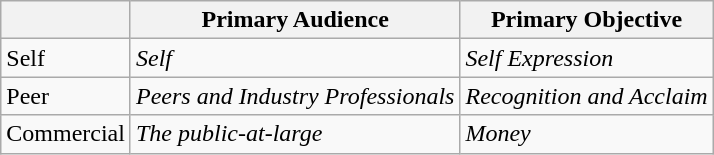<table class="wikitable">
<tr>
<th></th>
<th>Primary Audience</th>
<th>Primary Objective</th>
</tr>
<tr>
<td>Self</td>
<td><em>Self</em></td>
<td><em>Self Expression</em></td>
</tr>
<tr>
<td>Peer</td>
<td><em>Peers and Industry Professionals</em></td>
<td><em>Recognition and Acclaim</em></td>
</tr>
<tr>
<td>Commercial</td>
<td><em>The public-at-large</em></td>
<td><em>Money</em></td>
</tr>
</table>
